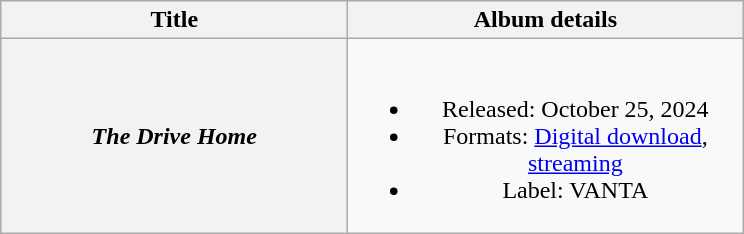<table class="wikitable plainrowheaders" style="text-align:center;">
<tr>
<th scope="col" style="width:14em;">Title</th>
<th scope="col" style="width:16em;">Album details</th>
</tr>
<tr>
<th scope="row"><em>The Drive Home</em></th>
<td><br><ul><li>Released: October 25, 2024</li><li>Formats: <a href='#'>Digital download</a>, <a href='#'>streaming</a></li><li>Label: VANTA</li></ul></td>
</tr>
</table>
